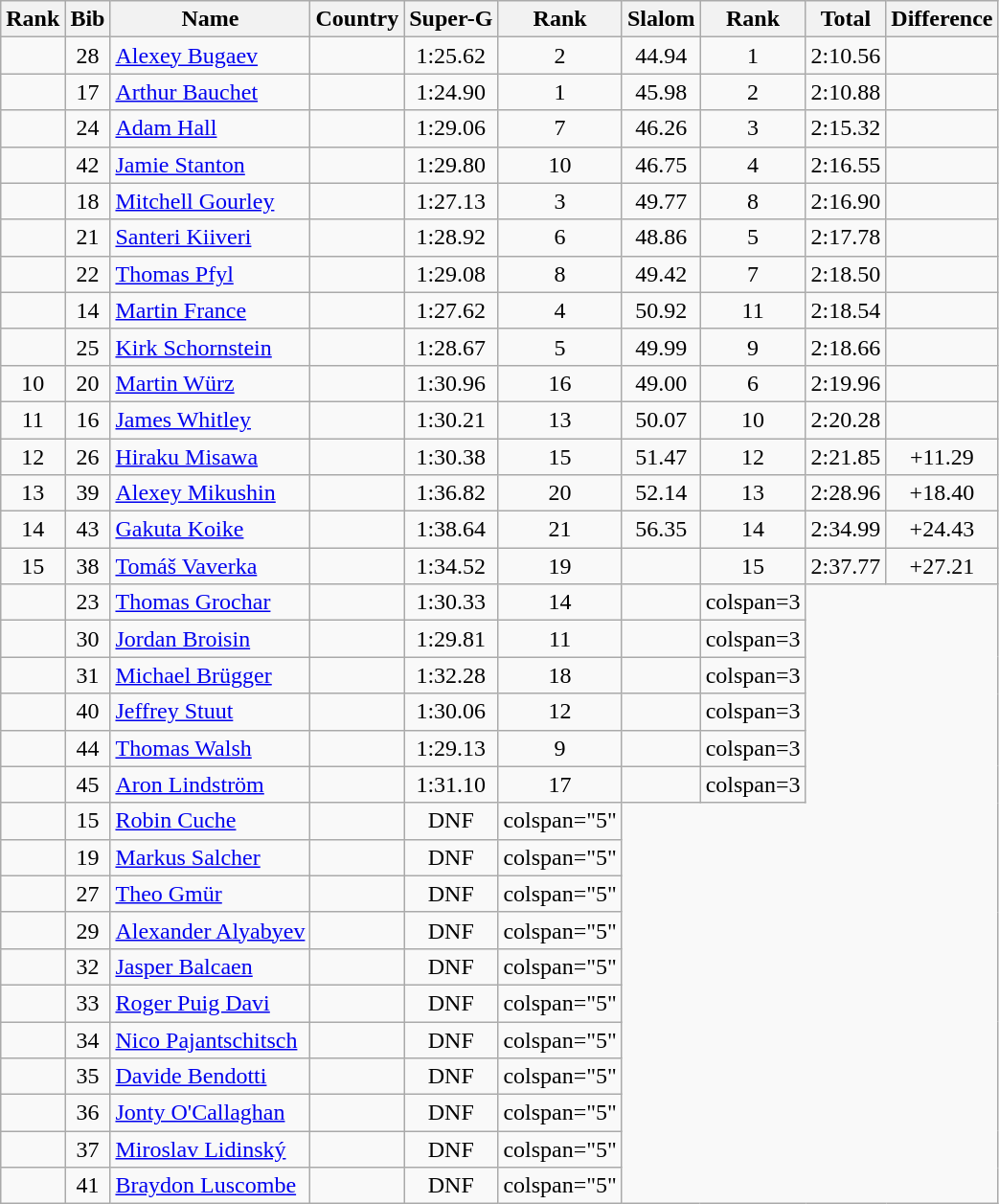<table class="wikitable sortable" style="text-align:center">
<tr>
<th>Rank</th>
<th>Bib</th>
<th>Name</th>
<th>Country</th>
<th>Super-G</th>
<th>Rank</th>
<th>Slalom</th>
<th>Rank</th>
<th>Total</th>
<th>Difference</th>
</tr>
<tr>
<td></td>
<td>28</td>
<td align="left"><a href='#'>Alexey Bugaev</a></td>
<td align="left"></td>
<td>1:25.62</td>
<td>2</td>
<td>44.94</td>
<td>1</td>
<td>2:10.56</td>
<td></td>
</tr>
<tr>
<td></td>
<td>17</td>
<td align="left"><a href='#'>Arthur Bauchet</a></td>
<td align="left"></td>
<td>1:24.90</td>
<td>1</td>
<td>45.98</td>
<td>2</td>
<td>2:10.88</td>
<td></td>
</tr>
<tr>
<td></td>
<td>24</td>
<td align="left"><a href='#'>Adam Hall</a></td>
<td align="left"></td>
<td>1:29.06</td>
<td>7</td>
<td>46.26</td>
<td>3</td>
<td>2:15.32</td>
<td></td>
</tr>
<tr>
<td></td>
<td>42</td>
<td align="left"><a href='#'>Jamie Stanton</a></td>
<td align="left"></td>
<td>1:29.80</td>
<td>10</td>
<td>46.75</td>
<td>4</td>
<td>2:16.55</td>
<td></td>
</tr>
<tr>
<td></td>
<td>18</td>
<td align="left"><a href='#'>Mitchell Gourley</a></td>
<td align="left"></td>
<td>1:27.13</td>
<td>3</td>
<td>49.77</td>
<td>8</td>
<td>2:16.90</td>
<td></td>
</tr>
<tr>
<td></td>
<td>21</td>
<td align="left"><a href='#'>Santeri Kiiveri</a></td>
<td align="left"></td>
<td>1:28.92</td>
<td>6</td>
<td>48.86</td>
<td>5</td>
<td>2:17.78</td>
<td></td>
</tr>
<tr>
<td></td>
<td>22</td>
<td align="left"><a href='#'>Thomas Pfyl</a></td>
<td align="left"></td>
<td>1:29.08</td>
<td>8</td>
<td>49.42</td>
<td>7</td>
<td>2:18.50</td>
<td></td>
</tr>
<tr>
<td></td>
<td>14</td>
<td align="left"><a href='#'>Martin France</a></td>
<td align="left"></td>
<td>1:27.62</td>
<td>4</td>
<td>50.92</td>
<td>11</td>
<td>2:18.54</td>
<td></td>
</tr>
<tr>
<td></td>
<td>25</td>
<td align="left"><a href='#'>Kirk Schornstein</a></td>
<td align="left"></td>
<td>1:28.67</td>
<td>5</td>
<td>49.99</td>
<td>9</td>
<td>2:18.66</td>
<td></td>
</tr>
<tr>
<td>10</td>
<td>20</td>
<td align="left"><a href='#'>Martin Würz</a></td>
<td align="left"></td>
<td>1:30.96</td>
<td>16</td>
<td>49.00</td>
<td>6</td>
<td>2:19.96</td>
<td></td>
</tr>
<tr>
<td>11</td>
<td>16</td>
<td align="left"><a href='#'>James Whitley</a></td>
<td align="left"></td>
<td>1:30.21</td>
<td>13</td>
<td>50.07</td>
<td>10</td>
<td>2:20.28</td>
<td></td>
</tr>
<tr>
<td>12</td>
<td>26</td>
<td align="left"><a href='#'>Hiraku Misawa</a></td>
<td align="left"></td>
<td>1:30.38</td>
<td>15</td>
<td>51.47</td>
<td>12</td>
<td>2:21.85</td>
<td>+11.29</td>
</tr>
<tr>
<td>13</td>
<td>39</td>
<td align="left"><a href='#'>Alexey Mikushin</a></td>
<td align="left"></td>
<td>1:36.82</td>
<td>20</td>
<td>52.14</td>
<td>13</td>
<td>2:28.96</td>
<td>+18.40</td>
</tr>
<tr>
<td>14</td>
<td>43</td>
<td align="left"><a href='#'>Gakuta Koike</a></td>
<td align="left"></td>
<td>1:38.64</td>
<td>21</td>
<td>56.35</td>
<td>14</td>
<td>2:34.99</td>
<td>+24.43</td>
</tr>
<tr>
<td>15</td>
<td>38</td>
<td align="left"><a href='#'>Tomáš Vaverka</a></td>
<td align="left"></td>
<td>1:34.52</td>
<td>19</td>
<td></td>
<td>15</td>
<td>2:37.77</td>
<td>+27.21</td>
</tr>
<tr>
<td></td>
<td>23</td>
<td align="left"><a href='#'>Thomas Grochar</a></td>
<td align="left"></td>
<td>1:30.33</td>
<td>14</td>
<td></td>
<td>colspan=3 </td>
</tr>
<tr>
<td></td>
<td>30</td>
<td align="left"><a href='#'>Jordan Broisin</a></td>
<td align="left"></td>
<td>1:29.81</td>
<td>11</td>
<td></td>
<td>colspan=3 </td>
</tr>
<tr>
<td></td>
<td>31</td>
<td align="left"><a href='#'>Michael Brügger</a></td>
<td align="left"></td>
<td>1:32.28</td>
<td>18</td>
<td></td>
<td>colspan=3 </td>
</tr>
<tr>
<td></td>
<td>40</td>
<td align="left"><a href='#'>Jeffrey Stuut</a></td>
<td align="left"></td>
<td>1:30.06</td>
<td>12</td>
<td></td>
<td>colspan=3 </td>
</tr>
<tr>
<td></td>
<td>44</td>
<td align="left"><a href='#'>Thomas Walsh</a></td>
<td align="left"></td>
<td>1:29.13</td>
<td>9</td>
<td></td>
<td>colspan=3 </td>
</tr>
<tr>
<td></td>
<td>45</td>
<td align="left"><a href='#'>Aron Lindström</a></td>
<td align="left"></td>
<td>1:31.10</td>
<td>17</td>
<td></td>
<td>colspan=3 </td>
</tr>
<tr>
<td></td>
<td>15</td>
<td align="left"><a href='#'>Robin Cuche</a></td>
<td align="left"></td>
<td>DNF</td>
<td>colspan="5" </td>
</tr>
<tr>
<td></td>
<td>19</td>
<td align="left"><a href='#'>Markus Salcher</a></td>
<td align="left"></td>
<td>DNF</td>
<td>colspan="5" </td>
</tr>
<tr>
<td></td>
<td>27</td>
<td align="left"><a href='#'>Theo Gmür</a></td>
<td align="left"></td>
<td>DNF</td>
<td>colspan="5" </td>
</tr>
<tr>
<td></td>
<td>29</td>
<td align="left"><a href='#'>Alexander Alyabyev</a></td>
<td align="left"></td>
<td>DNF</td>
<td>colspan="5" </td>
</tr>
<tr>
<td></td>
<td>32</td>
<td align="left"><a href='#'>Jasper Balcaen</a></td>
<td align="left"></td>
<td>DNF</td>
<td>colspan="5" </td>
</tr>
<tr>
<td></td>
<td>33</td>
<td align="left"><a href='#'>Roger Puig Davi</a></td>
<td align="left"></td>
<td>DNF</td>
<td>colspan="5" </td>
</tr>
<tr>
<td></td>
<td>34</td>
<td align="left"><a href='#'>Nico Pajantschitsch</a></td>
<td align="left"></td>
<td>DNF</td>
<td>colspan="5" </td>
</tr>
<tr>
<td></td>
<td>35</td>
<td align="left"><a href='#'>Davide Bendotti</a></td>
<td align="left"></td>
<td>DNF</td>
<td>colspan="5" </td>
</tr>
<tr>
<td></td>
<td>36</td>
<td align="left"><a href='#'>Jonty O'Callaghan</a></td>
<td align="left"></td>
<td>DNF</td>
<td>colspan="5" </td>
</tr>
<tr>
<td></td>
<td>37</td>
<td align="left"><a href='#'>Miroslav Lidinský</a></td>
<td align="left"></td>
<td>DNF</td>
<td>colspan="5" </td>
</tr>
<tr>
<td></td>
<td>41</td>
<td align="left"><a href='#'>Braydon Luscombe</a></td>
<td align="left"></td>
<td>DNF</td>
<td>colspan="5" </td>
</tr>
</table>
